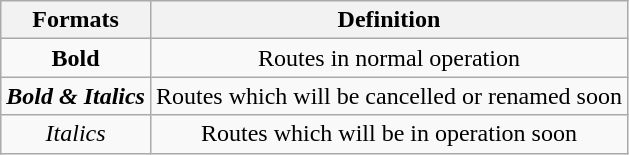<table class="wikitable" style="text-align: center;">
<tr>
<th>Formats</th>
<th>Definition</th>
</tr>
<tr>
<td><strong>Bold</strong></td>
<td>Routes in normal operation</td>
</tr>
<tr>
<td><strong><em>Bold & Italics</em></strong></td>
<td>Routes which will be cancelled or renamed soon</td>
</tr>
<tr>
<td><em>Italics</em></td>
<td>Routes which will be in operation soon</td>
</tr>
</table>
